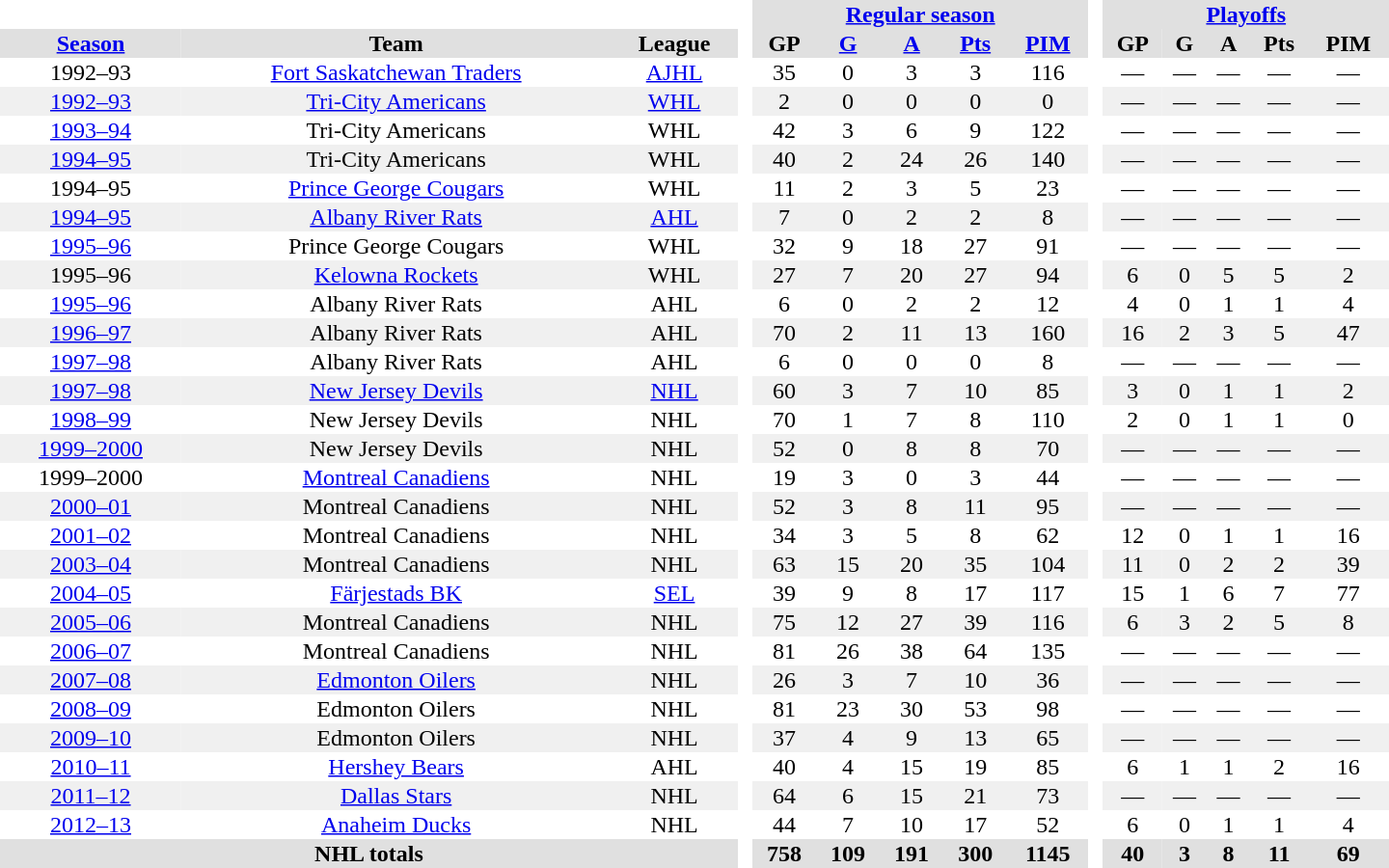<table border="0" cellpadding="1" cellspacing="0" style="text-align:center; width:60em">
<tr bgcolor="#e0e0e0">
<th colspan="3" bgcolor="#ffffff"> </th>
<th rowspan="99" bgcolor="#ffffff"> </th>
<th colspan="5"><a href='#'>Regular season</a></th>
<th rowspan="99" bgcolor="#ffffff"> </th>
<th colspan="5"><a href='#'>Playoffs</a></th>
</tr>
<tr bgcolor="#e0e0e0">
<th><a href='#'>Season</a></th>
<th>Team</th>
<th>League</th>
<th>GP</th>
<th><a href='#'>G</a></th>
<th><a href='#'>A</a></th>
<th><a href='#'>Pts</a></th>
<th><a href='#'>PIM</a></th>
<th>GP</th>
<th>G</th>
<th>A</th>
<th>Pts</th>
<th>PIM</th>
</tr>
<tr>
<td>1992–93</td>
<td><a href='#'>Fort Saskatchewan Traders</a></td>
<td><a href='#'>AJHL</a></td>
<td>35</td>
<td>0</td>
<td>3</td>
<td>3</td>
<td>116</td>
<td>—</td>
<td>—</td>
<td>—</td>
<td>—</td>
<td>—</td>
</tr>
<tr style="background:#f0f0f0;">
<td><a href='#'>1992–93</a></td>
<td><a href='#'>Tri-City Americans</a></td>
<td><a href='#'>WHL</a></td>
<td>2</td>
<td>0</td>
<td>0</td>
<td>0</td>
<td>0</td>
<td>—</td>
<td>—</td>
<td>—</td>
<td>—</td>
<td>—</td>
</tr>
<tr>
<td><a href='#'>1993–94</a></td>
<td>Tri-City Americans</td>
<td>WHL</td>
<td>42</td>
<td>3</td>
<td>6</td>
<td>9</td>
<td>122</td>
<td>—</td>
<td>—</td>
<td>—</td>
<td>—</td>
<td>—</td>
</tr>
<tr style="background:#f0f0f0;">
<td><a href='#'>1994–95</a></td>
<td>Tri-City Americans</td>
<td>WHL</td>
<td>40</td>
<td>2</td>
<td>24</td>
<td>26</td>
<td>140</td>
<td>—</td>
<td>—</td>
<td>—</td>
<td>—</td>
<td>—</td>
</tr>
<tr>
<td>1994–95</td>
<td><a href='#'>Prince George Cougars</a></td>
<td>WHL</td>
<td>11</td>
<td>2</td>
<td>3</td>
<td>5</td>
<td>23</td>
<td>—</td>
<td>—</td>
<td>—</td>
<td>—</td>
<td>—</td>
</tr>
<tr style="background:#f0f0f0;">
<td><a href='#'>1994–95</a></td>
<td><a href='#'>Albany River Rats</a></td>
<td><a href='#'>AHL</a></td>
<td>7</td>
<td>0</td>
<td>2</td>
<td>2</td>
<td>8</td>
<td>—</td>
<td>—</td>
<td>—</td>
<td>—</td>
<td>—</td>
</tr>
<tr>
<td><a href='#'>1995–96</a></td>
<td>Prince George Cougars</td>
<td>WHL</td>
<td>32</td>
<td>9</td>
<td>18</td>
<td>27</td>
<td>91</td>
<td>—</td>
<td>—</td>
<td>—</td>
<td>—</td>
<td>—</td>
</tr>
<tr style="background:#f0f0f0;">
<td>1995–96</td>
<td><a href='#'>Kelowna Rockets</a></td>
<td>WHL</td>
<td>27</td>
<td>7</td>
<td>20</td>
<td>27</td>
<td>94</td>
<td>6</td>
<td>0</td>
<td>5</td>
<td>5</td>
<td>2</td>
</tr>
<tr>
<td><a href='#'>1995–96</a></td>
<td>Albany River Rats</td>
<td>AHL</td>
<td>6</td>
<td>0</td>
<td>2</td>
<td>2</td>
<td>12</td>
<td>4</td>
<td>0</td>
<td>1</td>
<td>1</td>
<td>4</td>
</tr>
<tr style="background:#f0f0f0;">
<td><a href='#'>1996–97</a></td>
<td>Albany River Rats</td>
<td>AHL</td>
<td>70</td>
<td>2</td>
<td>11</td>
<td>13</td>
<td>160</td>
<td>16</td>
<td>2</td>
<td>3</td>
<td>5</td>
<td>47</td>
</tr>
<tr>
<td><a href='#'>1997–98</a></td>
<td>Albany River Rats</td>
<td>AHL</td>
<td>6</td>
<td>0</td>
<td>0</td>
<td>0</td>
<td>8</td>
<td>—</td>
<td>—</td>
<td>—</td>
<td>—</td>
<td>—</td>
</tr>
<tr style="background:#f0f0f0;">
<td><a href='#'>1997–98</a></td>
<td><a href='#'>New Jersey Devils</a></td>
<td><a href='#'>NHL</a></td>
<td>60</td>
<td>3</td>
<td>7</td>
<td>10</td>
<td>85</td>
<td>3</td>
<td>0</td>
<td>1</td>
<td>1</td>
<td>2</td>
</tr>
<tr>
<td><a href='#'>1998–99</a></td>
<td>New Jersey Devils</td>
<td>NHL</td>
<td>70</td>
<td>1</td>
<td>7</td>
<td>8</td>
<td>110</td>
<td>2</td>
<td>0</td>
<td>1</td>
<td>1</td>
<td>0</td>
</tr>
<tr style="background:#f0f0f0;">
<td><a href='#'>1999–2000</a></td>
<td>New Jersey Devils</td>
<td>NHL</td>
<td>52</td>
<td>0</td>
<td>8</td>
<td>8</td>
<td>70</td>
<td>—</td>
<td>—</td>
<td>—</td>
<td>—</td>
<td>—</td>
</tr>
<tr>
<td>1999–2000</td>
<td><a href='#'>Montreal Canadiens</a></td>
<td>NHL</td>
<td>19</td>
<td>3</td>
<td>0</td>
<td>3</td>
<td>44</td>
<td>—</td>
<td>—</td>
<td>—</td>
<td>—</td>
<td>—</td>
</tr>
<tr style="background:#f0f0f0;">
<td><a href='#'>2000–01</a></td>
<td>Montreal Canadiens</td>
<td>NHL</td>
<td>52</td>
<td>3</td>
<td>8</td>
<td>11</td>
<td>95</td>
<td>—</td>
<td>—</td>
<td>—</td>
<td>—</td>
<td>—</td>
</tr>
<tr>
<td><a href='#'>2001–02</a></td>
<td>Montreal Canadiens</td>
<td>NHL</td>
<td>34</td>
<td>3</td>
<td>5</td>
<td>8</td>
<td>62</td>
<td>12</td>
<td>0</td>
<td>1</td>
<td>1</td>
<td>16</td>
</tr>
<tr style="background:#f0f0f0;">
<td><a href='#'>2003–04</a></td>
<td>Montreal Canadiens</td>
<td>NHL</td>
<td>63</td>
<td>15</td>
<td>20</td>
<td>35</td>
<td>104</td>
<td>11</td>
<td>0</td>
<td>2</td>
<td>2</td>
<td>39</td>
</tr>
<tr>
<td><a href='#'>2004–05</a></td>
<td><a href='#'>Färjestads BK</a></td>
<td><a href='#'>SEL</a></td>
<td>39</td>
<td>9</td>
<td>8</td>
<td>17</td>
<td>117</td>
<td>15</td>
<td>1</td>
<td>6</td>
<td>7</td>
<td>77</td>
</tr>
<tr style="background:#f0f0f0;">
<td><a href='#'>2005–06</a></td>
<td>Montreal Canadiens</td>
<td>NHL</td>
<td>75</td>
<td>12</td>
<td>27</td>
<td>39</td>
<td>116</td>
<td>6</td>
<td>3</td>
<td>2</td>
<td>5</td>
<td>8</td>
</tr>
<tr>
<td><a href='#'>2006–07</a></td>
<td>Montreal Canadiens</td>
<td>NHL</td>
<td>81</td>
<td>26</td>
<td>38</td>
<td>64</td>
<td>135</td>
<td>—</td>
<td>—</td>
<td>—</td>
<td>—</td>
<td>—</td>
</tr>
<tr style="background:#f0f0f0;">
<td><a href='#'>2007–08</a></td>
<td><a href='#'>Edmonton Oilers</a></td>
<td>NHL</td>
<td>26</td>
<td>3</td>
<td>7</td>
<td>10</td>
<td>36</td>
<td>—</td>
<td>—</td>
<td>—</td>
<td>—</td>
<td>—</td>
</tr>
<tr>
<td><a href='#'>2008–09</a></td>
<td>Edmonton Oilers</td>
<td>NHL</td>
<td>81</td>
<td>23</td>
<td>30</td>
<td>53</td>
<td>98</td>
<td>—</td>
<td>—</td>
<td>—</td>
<td>—</td>
<td>—</td>
</tr>
<tr style="background:#f0f0f0;">
<td><a href='#'>2009–10</a></td>
<td>Edmonton Oilers</td>
<td>NHL</td>
<td>37</td>
<td>4</td>
<td>9</td>
<td>13</td>
<td>65</td>
<td>—</td>
<td>—</td>
<td>—</td>
<td>—</td>
<td>—</td>
</tr>
<tr>
<td><a href='#'>2010–11</a></td>
<td><a href='#'>Hershey Bears</a></td>
<td>AHL</td>
<td>40</td>
<td>4</td>
<td>15</td>
<td>19</td>
<td>85</td>
<td>6</td>
<td>1</td>
<td>1</td>
<td>2</td>
<td>16</td>
</tr>
<tr style="background:#f0f0f0;">
<td><a href='#'>2011–12</a></td>
<td><a href='#'>Dallas Stars</a></td>
<td>NHL</td>
<td>64</td>
<td>6</td>
<td>15</td>
<td>21</td>
<td>73</td>
<td>—</td>
<td>—</td>
<td>—</td>
<td>—</td>
<td>—</td>
</tr>
<tr>
<td><a href='#'>2012–13</a></td>
<td><a href='#'>Anaheim Ducks</a></td>
<td>NHL</td>
<td>44</td>
<td>7</td>
<td>10</td>
<td>17</td>
<td>52</td>
<td>6</td>
<td>0</td>
<td>1</td>
<td>1</td>
<td>4</td>
</tr>
<tr style="background:#e0e0e0;">
<td ! colspan="3"><strong>NHL totals</strong></td>
<th>758</th>
<th>109</th>
<th>191</th>
<th>300</th>
<th>1145</th>
<th>40</th>
<th>3</th>
<th>8</th>
<th>11</th>
<th>69</th>
</tr>
</table>
